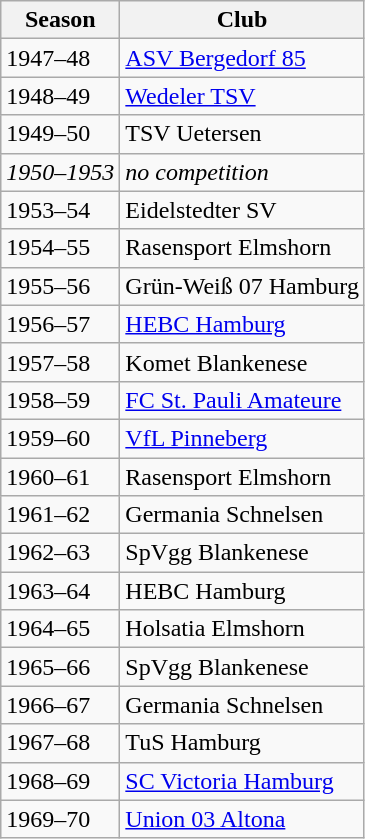<table class="wikitable">
<tr>
<th>Season</th>
<th>Club</th>
</tr>
<tr>
<td>1947–48</td>
<td><a href='#'>ASV Bergedorf 85</a></td>
</tr>
<tr>
<td>1948–49</td>
<td><a href='#'>Wedeler TSV</a></td>
</tr>
<tr>
<td>1949–50</td>
<td>TSV Uetersen</td>
</tr>
<tr>
<td><em>1950–1953</em></td>
<td><em>no competition</em></td>
</tr>
<tr>
<td>1953–54</td>
<td>Eidelstedter SV</td>
</tr>
<tr>
<td>1954–55</td>
<td>Rasensport Elmshorn</td>
</tr>
<tr>
<td>1955–56</td>
<td>Grün-Weiß 07 Hamburg</td>
</tr>
<tr>
<td>1956–57</td>
<td><a href='#'> HEBC Hamburg</a></td>
</tr>
<tr>
<td>1957–58</td>
<td>Komet Blankenese</td>
</tr>
<tr>
<td>1958–59</td>
<td><a href='#'>FC St. Pauli Amateure</a></td>
</tr>
<tr>
<td>1959–60</td>
<td><a href='#'>VfL Pinneberg</a></td>
</tr>
<tr>
<td>1960–61</td>
<td>Rasensport Elmshorn</td>
</tr>
<tr>
<td>1961–62</td>
<td>Germania Schnelsen</td>
</tr>
<tr>
<td>1962–63</td>
<td>SpVgg Blankenese</td>
</tr>
<tr>
<td>1963–64</td>
<td>HEBC Hamburg</td>
</tr>
<tr>
<td>1964–65</td>
<td>Holsatia Elmshorn</td>
</tr>
<tr>
<td>1965–66</td>
<td>SpVgg Blankenese</td>
</tr>
<tr>
<td>1966–67</td>
<td>Germania Schnelsen</td>
</tr>
<tr>
<td>1967–68</td>
<td>TuS Hamburg</td>
</tr>
<tr>
<td>1968–69</td>
<td><a href='#'>SC Victoria Hamburg</a></td>
</tr>
<tr>
<td>1969–70</td>
<td><a href='#'>Union 03 Altona</a></td>
</tr>
</table>
